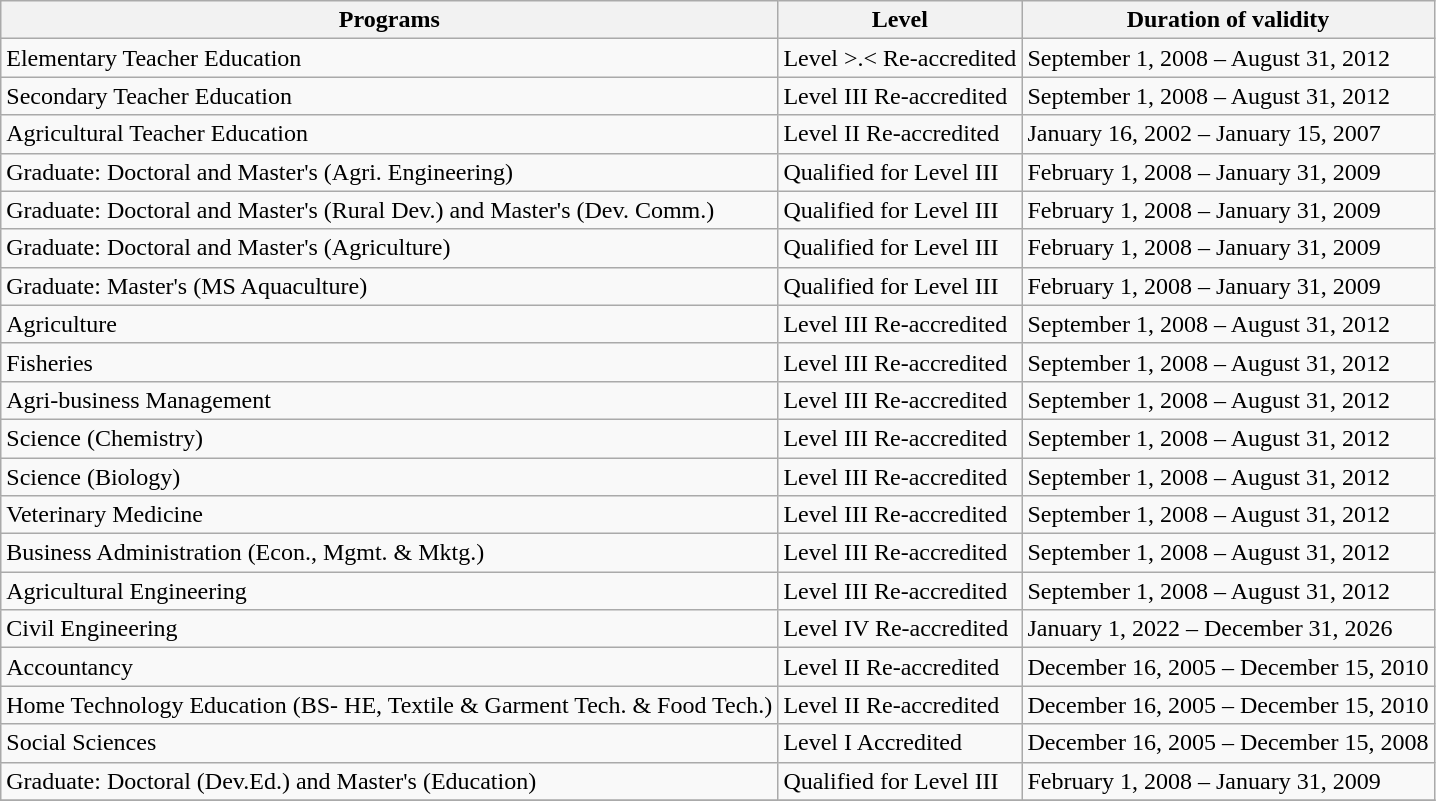<table class="wikitable collapsible collapsed">
<tr>
<th>Programs</th>
<th>Level</th>
<th>Duration of validity</th>
</tr>
<tr>
<td>Elementary Teacher Education</td>
<td>Level >.< Re-accredited</td>
<td>September 1, 2008 – August 31, 2012</td>
</tr>
<tr>
<td>Secondary Teacher Education</td>
<td>Level III Re-accredited</td>
<td>September 1, 2008 – August 31, 2012</td>
</tr>
<tr>
<td>Agricultural Teacher Education</td>
<td>Level II Re-accredited</td>
<td>January 16, 2002 – January 15, 2007</td>
</tr>
<tr>
<td>Graduate: Doctoral and Master's (Agri. Engineering)</td>
<td>Qualified for Level III</td>
<td>February 1, 2008 – January 31, 2009</td>
</tr>
<tr>
<td>Graduate: Doctoral and Master's (Rural Dev.) and Master's (Dev. Comm.)</td>
<td>Qualified for Level III</td>
<td>February 1, 2008 – January 31, 2009</td>
</tr>
<tr>
<td>Graduate: Doctoral and Master's (Agriculture)</td>
<td>Qualified for Level III</td>
<td>February 1, 2008 – January 31, 2009</td>
</tr>
<tr>
<td>Graduate: Master's (MS Aquaculture)</td>
<td>Qualified for Level III</td>
<td>February 1, 2008 – January 31, 2009</td>
</tr>
<tr>
<td>Agriculture</td>
<td>Level III Re-accredited</td>
<td>September 1, 2008 – August 31, 2012</td>
</tr>
<tr>
<td>Fisheries</td>
<td>Level III Re-accredited</td>
<td>September 1, 2008 – August 31, 2012</td>
</tr>
<tr>
<td>Agri-business Management</td>
<td>Level III Re-accredited</td>
<td>September 1, 2008 – August 31, 2012</td>
</tr>
<tr>
<td>Science (Chemistry)</td>
<td>Level III Re-accredited</td>
<td>September 1, 2008 – August 31, 2012</td>
</tr>
<tr>
<td>Science (Biology)</td>
<td>Level III Re-accredited</td>
<td>September 1, 2008 – August 31, 2012</td>
</tr>
<tr>
<td>Veterinary Medicine</td>
<td>Level III Re-accredited</td>
<td>September 1, 2008 – August 31, 2012</td>
</tr>
<tr>
<td>Business Administration (Econ., Mgmt. & Mktg.)</td>
<td>Level III Re-accredited</td>
<td>September 1, 2008 – August 31, 2012</td>
</tr>
<tr>
<td>Agricultural Engineering</td>
<td>Level III Re-accredited</td>
<td>September 1, 2008 – August 31, 2012</td>
</tr>
<tr>
<td>Civil Engineering</td>
<td>Level IV Re-accredited</td>
<td>January 1, 2022 – December 31, 2026</td>
</tr>
<tr>
<td>Accountancy</td>
<td>Level II Re-accredited</td>
<td>December 16, 2005 – December 15, 2010</td>
</tr>
<tr>
<td>Home Technology Education (BS- HE, Textile & Garment Tech. & Food Tech.)</td>
<td>Level II Re-accredited</td>
<td>December 16, 2005 – December 15, 2010</td>
</tr>
<tr>
<td>Social Sciences</td>
<td>Level I Accredited</td>
<td>December 16, 2005 – December 15, 2008</td>
</tr>
<tr>
<td>Graduate: Doctoral (Dev.Ed.) and Master's (Education)</td>
<td>Qualified for Level III</td>
<td>February 1, 2008 – January 31, 2009</td>
</tr>
<tr>
</tr>
</table>
